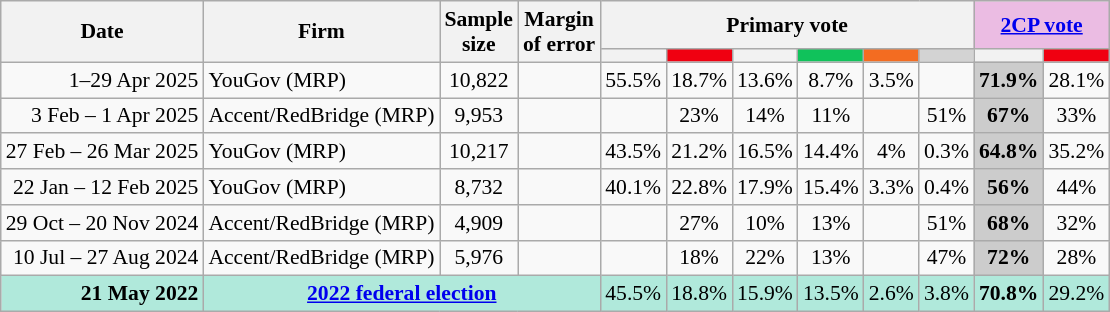<table class="nowrap wikitable tpl-blanktable" style=text-align:center;font-size:90%>
<tr>
<th rowspan=2>Date</th>
<th rowspan=2>Firm</th>
<th rowspan=2>Sample<br>size</th>
<th rowspan=2>Margin<br>of error</th>
<th colspan=6>Primary vote</th>
<th colspan=2 class=unsortable style=background:#ebbce3><a href='#'>2CP vote</a></th>
</tr>
<tr>
<th style=background:></th>
<th style="background:#F00011"></th>
<th style=background:></th>
<th style=background:#10C25B></th>
<th style=background:#f36c21></th>
<th style=background:lightgray></th>
<th style=background:></th>
<th style="background:#F00011"></th>
</tr>
<tr>
<td align=right>1–29 Apr 2025</td>
<td align=left>YouGov (MRP)</td>
<td>10,822</td>
<td></td>
<td>55.5%</td>
<td>18.7%</td>
<td>13.6%</td>
<td>8.7%</td>
<td>3.5%</td>
<td></td>
<th style=background:#cccccc>71.9%</th>
<td>28.1%</td>
</tr>
<tr>
<td align=right>3 Feb – 1 Apr 2025</td>
<td align=left>Accent/RedBridge (MRP)</td>
<td>9,953</td>
<td></td>
<td></td>
<td>23%</td>
<td>14%</td>
<td>11%</td>
<td></td>
<td>51%</td>
<th style="background:#cccccc">67%</th>
<td>33%</td>
</tr>
<tr>
<td align=right>27 Feb – 26 Mar 2025</td>
<td align=left>YouGov (MRP)</td>
<td>10,217</td>
<td></td>
<td>43.5%</td>
<td>21.2%</td>
<td>16.5%</td>
<td>14.4%</td>
<td>4%</td>
<td>0.3%</td>
<th style="background:#cccccc">64.8%</th>
<td>35.2%</td>
</tr>
<tr>
<td align=right>22 Jan – 12 Feb 2025</td>
<td align=left>YouGov (MRP)</td>
<td>8,732</td>
<td></td>
<td>40.1%</td>
<td>22.8%</td>
<td>17.9%</td>
<td>15.4%</td>
<td>3.3%</td>
<td>0.4%</td>
<th style="background:#cccccc">56%</th>
<td>44%</td>
</tr>
<tr>
<td align=right>29 Oct – 20 Nov 2024</td>
<td align=left>Accent/RedBridge (MRP)</td>
<td>4,909</td>
<td></td>
<td></td>
<td>27%</td>
<td>10%</td>
<td>13%</td>
<td></td>
<td>51%</td>
<th style="background:#cccccc">68%</th>
<td>32%</td>
</tr>
<tr>
<td align=right>10 Jul – 27 Aug 2024</td>
<td align=left>Accent/RedBridge (MRP)</td>
<td>5,976</td>
<td></td>
<td></td>
<td>18%</td>
<td>22%</td>
<td>13%</td>
<td></td>
<td>47%</td>
<th style="background:#cccccc">72%</th>
<td>28%</td>
</tr>
<tr style="background:#b0e9db">
<td style="text-align:right" data-sort-value="21-May-2022"><strong>21 May 2022</strong></td>
<td colspan="3" style="text-align:center"><strong><a href='#'>2022 federal election</a></strong></td>
<td>45.5%</td>
<td>18.8%</td>
<td>15.9%</td>
<td>13.5%</td>
<td>2.6%</td>
<td>3.8%</td>
<td><strong>70.8%</strong></td>
<td>29.2%</td>
</tr>
</table>
